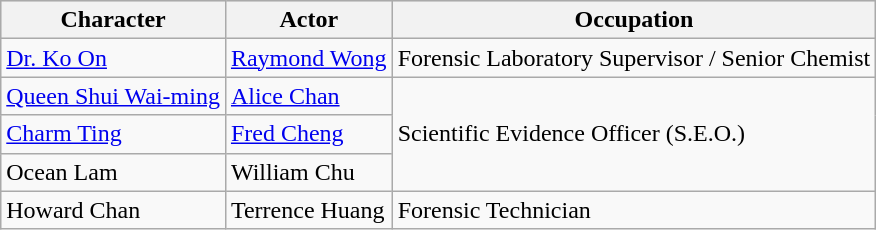<table class="wikitable">
<tr style="background:#e0e0e0;">
<th>Character</th>
<th>Actor</th>
<th>Occupation</th>
</tr>
<tr style="background:#f9f9f9;">
<td><a href='#'>Dr. Ko On</a></td>
<td><a href='#'>Raymond Wong</a></td>
<td>Forensic Laboratory Supervisor / Senior Chemist</td>
</tr>
<tr style="background:#f9f9f9;">
<td><a href='#'>Queen Shui Wai-ming</a></td>
<td><a href='#'>Alice Chan</a></td>
<td rowspan="3">Scientific Evidence Officer (S.E.O.)</td>
</tr>
<tr style="background:#f9f9f9;">
<td><a href='#'>Charm Ting</a></td>
<td><a href='#'>Fred Cheng</a></td>
</tr>
<tr style="background:#f9f9f9;">
<td>Ocean Lam</td>
<td>William Chu</td>
</tr>
<tr style="background:#f9f9f9;">
<td>Howard Chan</td>
<td>Terrence Huang</td>
<td>Forensic Technician</td>
</tr>
</table>
